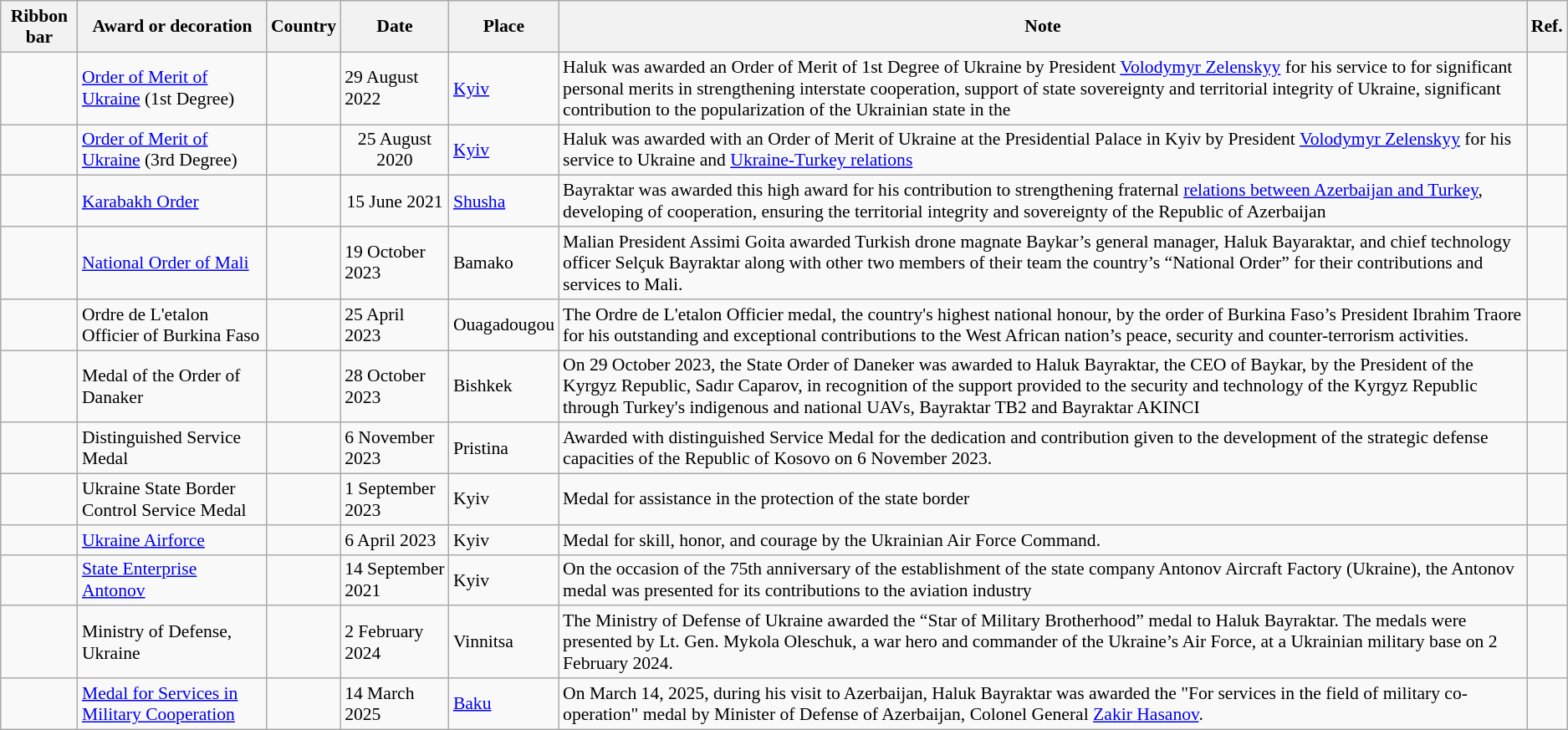<table class="wikitable sortable" style="font-size: 90%;">
<tr>
<th class="unsortable">Ribbon bar</th>
<th>Award or decoration</th>
<th>Country</th>
<th>Date</th>
<th>Place</th>
<th class="unsortable">Note</th>
<th class="unsortable">Ref.</th>
</tr>
<tr>
<td></td>
<td><a href='#'>Order of Merit of Ukraine</a> (1st Degree)</td>
<td></td>
<td>29 August 2022</td>
<td><a href='#'>Kyiv</a></td>
<td>Haluk was awarded an Order of Merit of 1st Degree of Ukraine by President <a href='#'>Volodymyr Zelenskyy</a> for his service to for significant personal merits in strengthening interstate cooperation, support of state sovereignty and territorial integrity of Ukraine, significant contribution to the popularization of the Ukrainian state in the </td>
<td></td>
</tr>
<tr>
<td></td>
<td><a href='#'>Order of Merit of Ukraine</a> (3rd Degree)</td>
<td></td>
<td align="center"> 25 August 2020</td>
<td><a href='#'>Kyiv</a></td>
<td>Haluk was awarded with an Order of Merit of Ukraine at the Presidential Palace in Kyiv by President <a href='#'>Volodymyr Zelenskyy</a> for his service to Ukraine and <a href='#'>Ukraine-Turkey relations</a></td>
<td></td>
</tr>
<tr>
<td></td>
<td><a href='#'>Karabakh Order</a></td>
<td></td>
<td align="center"> 15 June 2021</td>
<td><a href='#'>Shusha</a></td>
<td>Bayraktar was awarded this high award for his contribution to strengthening fraternal <a href='#'>relations between Azerbaijan and Turkey</a>, developing of cooperation, ensuring the territorial integrity and sovereignty of the Republic of Azerbaijan</td>
<td></td>
</tr>
<tr>
<td></td>
<td><a href='#'>National Order of Mali</a></td>
<td></td>
<td>19 October 2023</td>
<td>Bamako</td>
<td>Malian President Assimi Goita awarded Turkish drone magnate Baykar’s general manager, Haluk Bayaraktar, and chief technology officer Selçuk Bayraktar along with other two members of their team the country’s “National Order” for their contributions and services to Mali.</td>
<td></td>
</tr>
<tr>
<td></td>
<td>Ordre de L'etalon Officier of Burkina Faso</td>
<td></td>
<td>25 April 2023</td>
<td>Ouagadougou</td>
<td>The Ordre de L'etalon Officier medal, the country's highest national honour, by the order of Burkina Faso’s President Ibrahim Traore for his outstanding and exceptional contributions to the West African nation’s peace, security and counter-terrorism activities.</td>
<td></td>
</tr>
<tr>
<td></td>
<td>Medal of the Order of Danaker</td>
<td></td>
<td>28 October 2023</td>
<td>Bishkek</td>
<td>On 29 October 2023, the State Order of Daneker was awarded to Haluk Bayraktar, the CEO of Baykar, by the President of the Kyrgyz Republic, Sadır Caparov, in recognition of the support provided to the security and technology of the Kyrgyz Republic through Turkey's indigenous and national UAVs, Bayraktar TB2 and Bayraktar AKINCI</td>
<td></td>
</tr>
<tr>
<td></td>
<td>Distinguished Service Medal</td>
<td></td>
<td>6 November 2023</td>
<td>Pristina</td>
<td>Awarded with distinguished Service Medal for the dedication and contribution given to the development of the strategic defense capacities of the Republic of Kosovo on 6 November 2023.</td>
<td></td>
</tr>
<tr>
<td></td>
<td>Ukraine State Border Control Service Medal</td>
<td></td>
<td>1 September 2023</td>
<td>Kyiv</td>
<td>Medal for assistance in the protection of the state border</td>
<td></td>
</tr>
<tr>
<td></td>
<td><a href='#'>Ukraine Airforce</a></td>
<td></td>
<td>6 April 2023</td>
<td>Kyiv</td>
<td>Medal for skill, honor, and courage by the Ukrainian Air Force Command.</td>
<td></td>
</tr>
<tr>
<td></td>
<td><a href='#'>State Enterprise Antonov</a></td>
<td></td>
<td>14 September 2021</td>
<td>Kyiv</td>
<td>On the occasion of the 75th anniversary of the establishment of the state company Antonov Aircraft Factory (Ukraine), the Antonov medal was presented for its contributions to the aviation industry</td>
<td></td>
</tr>
<tr>
<td></td>
<td>Ministry of Defense, Ukraine</td>
<td></td>
<td>2 February 2024</td>
<td>Vinnitsa</td>
<td>The Ministry of Defense of Ukraine awarded the “Star of Military Brotherhood” medal to Haluk Bayraktar. The medals were presented by Lt. Gen. Mykola Oleschuk, a war hero and commander of the Ukraine’s Air Force, at a Ukrainian military base on 2 February 2024.</td>
<td></td>
</tr>
<tr>
<td></td>
<td><a href='#'>Medal for Services in Military Cooperation</a></td>
<td></td>
<td>14 March 2025</td>
<td><a href='#'>Baku</a></td>
<td>On March 14, 2025, during his visit to Azerbaijan, Haluk Bayraktar was awarded the "For services in the field of military co-operation" medal by Minister of Defense of Azerbaijan, Colonel General <a href='#'>Zakir Hasanov</a>.</td>
<td></td>
</tr>
</table>
